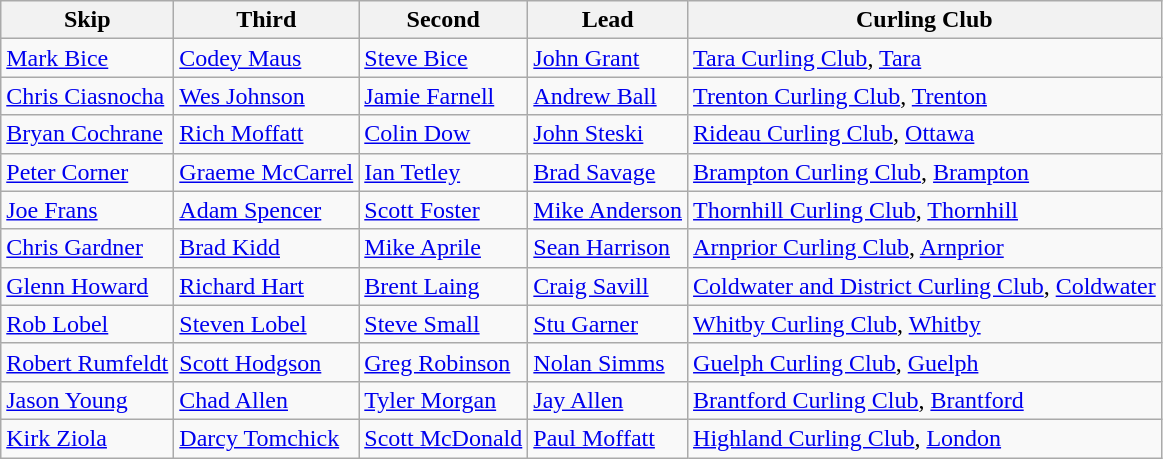<table class="wikitable">
<tr>
<th>Skip</th>
<th>Third</th>
<th>Second</th>
<th>Lead</th>
<th>Curling Club</th>
</tr>
<tr>
<td><a href='#'>Mark Bice</a></td>
<td><a href='#'>Codey Maus</a></td>
<td><a href='#'>Steve Bice</a></td>
<td><a href='#'>John Grant</a></td>
<td><a href='#'>Tara Curling Club</a>, <a href='#'>Tara</a></td>
</tr>
<tr>
<td><a href='#'>Chris Ciasnocha</a></td>
<td><a href='#'>Wes Johnson</a></td>
<td><a href='#'>Jamie Farnell</a></td>
<td><a href='#'>Andrew Ball</a></td>
<td><a href='#'>Trenton Curling Club</a>, <a href='#'>Trenton</a></td>
</tr>
<tr>
<td><a href='#'>Bryan Cochrane</a></td>
<td><a href='#'>Rich Moffatt</a></td>
<td><a href='#'>Colin Dow</a></td>
<td><a href='#'>John Steski</a></td>
<td><a href='#'>Rideau Curling Club</a>, <a href='#'>Ottawa</a></td>
</tr>
<tr>
<td><a href='#'>Peter Corner</a></td>
<td><a href='#'>Graeme McCarrel</a></td>
<td><a href='#'>Ian Tetley</a></td>
<td><a href='#'>Brad Savage</a></td>
<td><a href='#'>Brampton Curling Club</a>, <a href='#'>Brampton</a></td>
</tr>
<tr>
<td><a href='#'>Joe Frans</a></td>
<td><a href='#'>Adam Spencer</a></td>
<td><a href='#'>Scott Foster</a></td>
<td><a href='#'>Mike Anderson</a></td>
<td><a href='#'>Thornhill Curling Club</a>, <a href='#'>Thornhill</a></td>
</tr>
<tr>
<td><a href='#'>Chris Gardner</a></td>
<td><a href='#'>Brad Kidd</a></td>
<td><a href='#'>Mike Aprile</a></td>
<td><a href='#'>Sean Harrison</a></td>
<td><a href='#'>Arnprior Curling Club</a>, <a href='#'>Arnprior</a></td>
</tr>
<tr>
<td><a href='#'>Glenn Howard</a></td>
<td><a href='#'>Richard Hart</a></td>
<td><a href='#'>Brent Laing</a></td>
<td><a href='#'>Craig Savill</a></td>
<td><a href='#'>Coldwater and District Curling Club</a>, <a href='#'>Coldwater</a></td>
</tr>
<tr>
<td><a href='#'>Rob Lobel</a></td>
<td><a href='#'>Steven Lobel</a></td>
<td><a href='#'>Steve Small</a></td>
<td><a href='#'>Stu Garner</a></td>
<td><a href='#'>Whitby Curling Club</a>, <a href='#'>Whitby</a></td>
</tr>
<tr>
<td><a href='#'>Robert Rumfeldt</a></td>
<td><a href='#'>Scott Hodgson</a></td>
<td><a href='#'>Greg Robinson</a></td>
<td><a href='#'>Nolan Simms</a></td>
<td><a href='#'>Guelph Curling Club</a>, <a href='#'>Guelph</a></td>
</tr>
<tr>
<td><a href='#'>Jason Young</a></td>
<td><a href='#'>Chad Allen</a></td>
<td><a href='#'>Tyler Morgan</a></td>
<td><a href='#'>Jay Allen</a></td>
<td><a href='#'>Brantford Curling Club</a>, <a href='#'>Brantford</a></td>
</tr>
<tr>
<td><a href='#'>Kirk Ziola</a></td>
<td><a href='#'>Darcy Tomchick</a></td>
<td><a href='#'>Scott McDonald</a></td>
<td><a href='#'>Paul Moffatt</a></td>
<td><a href='#'>Highland Curling Club</a>, <a href='#'>London</a></td>
</tr>
</table>
